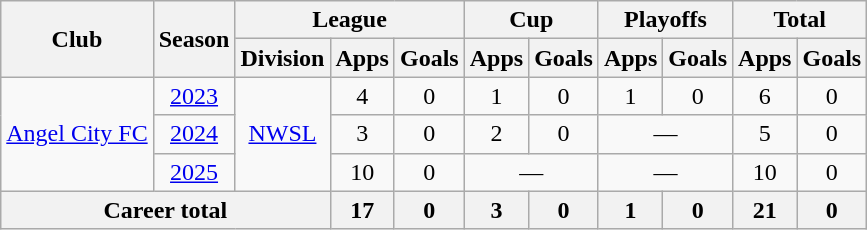<table class="wikitable" style="text-align: center;">
<tr>
<th rowspan="2">Club</th>
<th rowspan="2">Season</th>
<th colspan="3">League</th>
<th colspan="2">Cup</th>
<th colspan="2">Playoffs</th>
<th colspan="2">Total</th>
</tr>
<tr>
<th>Division</th>
<th>Apps</th>
<th>Goals</th>
<th>Apps</th>
<th>Goals</th>
<th>Apps</th>
<th>Goals</th>
<th>Apps</th>
<th>Goals</th>
</tr>
<tr>
<td rowspan="3"><a href='#'>Angel City FC</a></td>
<td><a href='#'>2023</a></td>
<td rowspan="3"><a href='#'>NWSL</a></td>
<td>4</td>
<td>0</td>
<td>1</td>
<td>0</td>
<td>1</td>
<td>0</td>
<td>6</td>
<td>0</td>
</tr>
<tr>
<td><a href='#'>2024</a></td>
<td>3</td>
<td>0</td>
<td>2</td>
<td>0</td>
<td colspan="2">—</td>
<td>5</td>
<td>0</td>
</tr>
<tr>
<td><a href='#'>2025</a></td>
<td>10</td>
<td>0</td>
<td colspan="2">—</td>
<td colspan="2">—</td>
<td>10</td>
<td>0</td>
</tr>
<tr>
<th colspan="3">Career total</th>
<th>17</th>
<th>0</th>
<th>3</th>
<th>0</th>
<th>1</th>
<th>0</th>
<th>21</th>
<th>0</th>
</tr>
</table>
